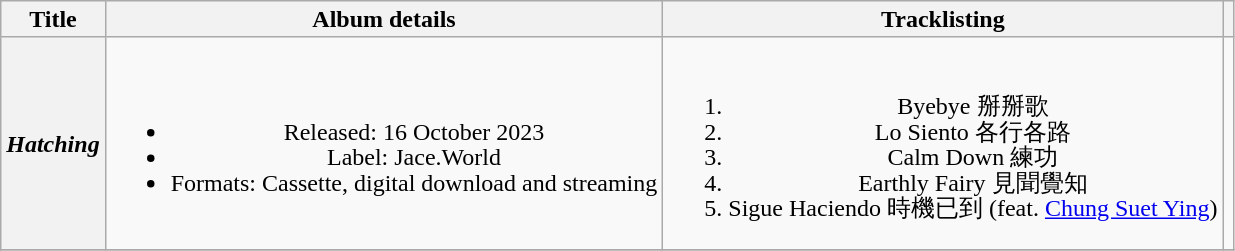<table class="wikitable plainrowheaders" style="text-align: center; line-height:17px;">
<tr>
<th>Title</th>
<th>Album details</th>
<th>Tracklisting</th>
<th scope="col" class="unsortable"></th>
</tr>
<tr>
<th scope="row"><em>Hatching</em></th>
<td><br><ul><li>Released: 16 October 2023</li><li>Label: Jace.World</li><li>Formats: Cassette, digital download and streaming</li></ul></td>
<td><br><ol><li>Byebye 掰掰歌</li><li>Lo Siento 各行各路</li><li>Calm Down 練功</li><li>Earthly Fairy 見聞覺知</li><li>Sigue Haciendo 時機已到 (feat. <a href='#'>Chung Suet Ying</a>)</li></ol></td>
<td></td>
</tr>
<tr>
</tr>
</table>
